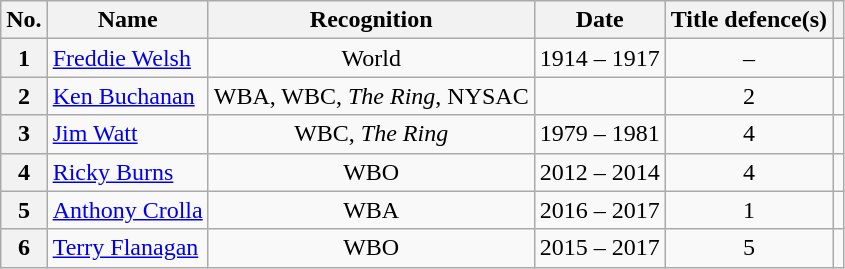<table class="wikitable sortable">
<tr>
<th>No.</th>
<th>Name</th>
<th>Recognition</th>
<th>Date</th>
<th>Title defence(s)</th>
<th></th>
</tr>
<tr align=center>
<th>1</th>
<td align=left><a href='#'>Freddie Welsh</a></td>
<td>World</td>
<td>1914 – 1917</td>
<td>–</td>
<td></td>
</tr>
<tr align=center>
<th>2</th>
<td align=left><a href='#'>Ken Buchanan</a></td>
<td>WBA, WBC, <em>The Ring</em>, NYSAC</td>
<td></td>
<td>2</td>
<td></td>
</tr>
<tr align=center>
<th>3</th>
<td align=left><a href='#'>Jim Watt</a></td>
<td>WBC, <em>The Ring</em></td>
<td>1979 – 1981</td>
<td>4</td>
<td></td>
</tr>
<tr align=center>
<th>4</th>
<td align=left><a href='#'>Ricky Burns</a></td>
<td>WBO</td>
<td>2012 – 2014</td>
<td>4</td>
<td></td>
</tr>
<tr align=center>
<th>5</th>
<td align=left><a href='#'>Anthony Crolla</a></td>
<td>WBA</td>
<td>2016 – 2017</td>
<td>1</td>
<td></td>
</tr>
<tr align=center>
<th>6</th>
<td align=left><a href='#'>Terry Flanagan</a></td>
<td>WBO</td>
<td>2015 – 2017</td>
<td>5</td>
<td></td>
</tr>
</table>
